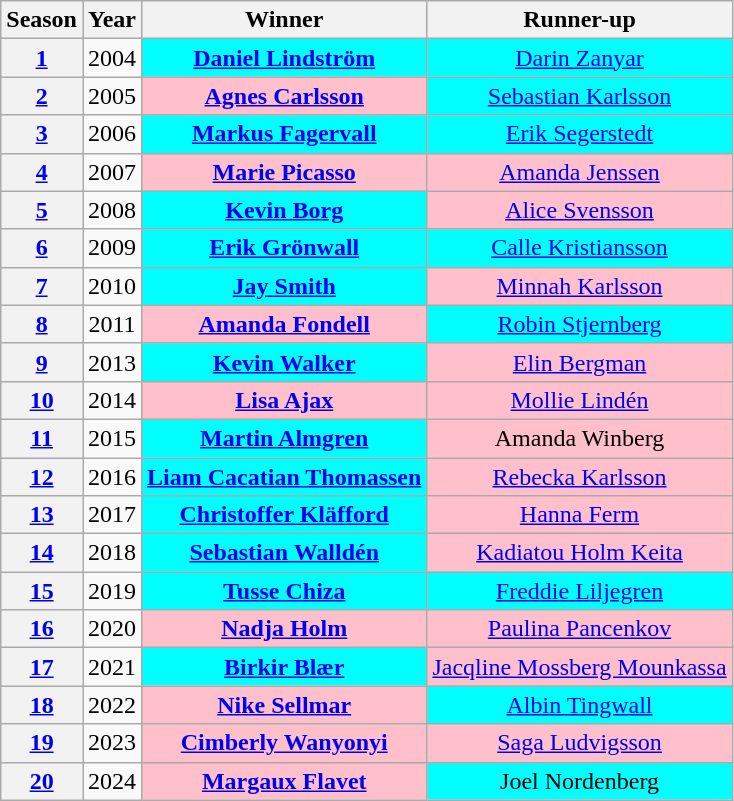<table class="wikitable" style="text-align: center;">
<tr>
<th>Season</th>
<th>Year</th>
<th>Winner</th>
<th>Runner-up</th>
</tr>
<tr>
<th><a href='#'>1</a></th>
<td>2004</td>
<td bgcolor="Cyan"><strong><a href='#'>Daniel Lindström</a></strong></td>
<td bgcolor="cyan"><a href='#'>Darin Zanyar</a></td>
</tr>
<tr>
<th><a href='#'>2</a></th>
<td>2005</td>
<td bgcolor="Pink"><strong><a href='#'>Agnes Carlsson</a></strong></td>
<td bgcolor="Cyan"><a href='#'>Sebastian Karlsson</a></td>
</tr>
<tr>
<th><a href='#'>3</a></th>
<td>2006</td>
<td bgcolor="Cyan"><strong><a href='#'>Markus Fagervall</a></strong></td>
<td bgcolor="Cyan"><a href='#'>Erik Segerstedt</a></td>
</tr>
<tr>
<th><a href='#'>4</a></th>
<td>2007</td>
<td bgcolor="Pink"><strong><a href='#'>Marie Picasso</a></strong></td>
<td bgcolor="Pink"><a href='#'>Amanda Jenssen</a></td>
</tr>
<tr>
<th><a href='#'>5</a></th>
<td>2008</td>
<td bgcolor="cyan"><strong><a href='#'>Kevin Borg</a></strong></td>
<td bgcolor="pink"><a href='#'>Alice Svensson</a></td>
</tr>
<tr>
<th><a href='#'>6</a></th>
<td>2009</td>
<td bgcolor="Cyan"><strong><a href='#'>Erik Grönwall</a></strong></td>
<td bgcolor="Cyan"><a href='#'>Calle Kristiansson</a></td>
</tr>
<tr>
<th><a href='#'>7</a></th>
<td>2010</td>
<td bgcolor="cyan"><strong><a href='#'>Jay Smith</a></strong></td>
<td bgcolor="Pink"><a href='#'>Minnah Karlsson</a></td>
</tr>
<tr>
<th><a href='#'>8</a></th>
<td>2011</td>
<td bgcolor="Pink"><strong><a href='#'>Amanda Fondell</a></strong></td>
<td bgcolor="Cyan"><a href='#'>Robin Stjernberg</a></td>
</tr>
<tr>
<th><a href='#'>9</a></th>
<td>2013</td>
<td bgcolor="cyan"><strong><a href='#'>Kevin Walker</a></strong></td>
<td bgcolor="Pink"><a href='#'>Elin Bergman</a></td>
</tr>
<tr>
<th><a href='#'>10</a></th>
<td>2014</td>
<td bgcolor="Pink"><strong><a href='#'>Lisa Ajax</a></strong></td>
<td bgcolor="pink"><a href='#'>Mollie Lindén</a></td>
</tr>
<tr>
<th><a href='#'>11</a></th>
<td>2015</td>
<td bgcolor="Cyan"><strong><a href='#'>Martin Almgren</a></strong></td>
<td bgcolor="pink">Amanda Winberg</td>
</tr>
<tr>
<th><a href='#'>12</a></th>
<td>2016</td>
<td bgcolor="Cyan"><strong><a href='#'>Liam Cacatian Thomassen</a></strong></td>
<td bgcolor="pink"><a href='#'>Rebecka Karlsson</a></td>
</tr>
<tr>
<th><a href='#'>13</a></th>
<td>2017</td>
<td bgcolor="Cyan"><strong><a href='#'>Christoffer Kläfford</a></strong></td>
<td bgcolor="pink"><a href='#'>Hanna Ferm</a></td>
</tr>
<tr>
<th><a href='#'>14</a></th>
<td>2018</td>
<td bgcolor="Cyan"><strong><a href='#'>Sebastian Walldén</a></strong></td>
<td bgcolor="Pink"><a href='#'>Kadiatou Holm Keita</a></td>
</tr>
<tr>
<th><a href='#'>15</a></th>
<td>2019</td>
<td bgcolor="Cyan"><strong><a href='#'>Tusse Chiza</a></strong></td>
<td bgcolor="Cyan"><a href='#'>Freddie Liljegren</a></td>
</tr>
<tr>
<th><a href='#'>16</a></th>
<td>2020</td>
<td bgcolor="pink"><strong><a href='#'>Nadja Holm</a></strong></td>
<td bgcolor="pink"><a href='#'>Paulina Pancenkov</a></td>
</tr>
<tr>
<th><a href='#'>17</a></th>
<td>2021</td>
<td bgcolor="cyan"><strong><a href='#'>Birkir Blær</a></strong></td>
<td bgcolor="pink"><a href='#'>Jacqline Mossberg Mounkassa</a></td>
</tr>
<tr>
<th><a href='#'>18</a></th>
<td>2022</td>
<td bgcolor="Pink"><strong><a href='#'>Nike Sellmar</a></strong></td>
<td bgcolor="cyan"><a href='#'>Albin Tingwall</a></td>
</tr>
<tr>
<th><a href='#'>19</a></th>
<td>2023</td>
<td bgcolor="Pink"><strong><a href='#'>Cimberly Wanyonyi</a></strong></td>
<td bgcolor="pink"><a href='#'>Saga Ludvigsson</a></td>
</tr>
<tr>
<th><a href='#'>20</a></th>
<td>2024</td>
<td bgcolor="pink"><strong><a href='#'>Margaux Flavet</a></strong></td>
<td bgcolor="cyan">Joel Nordenberg</td>
</tr>
</table>
